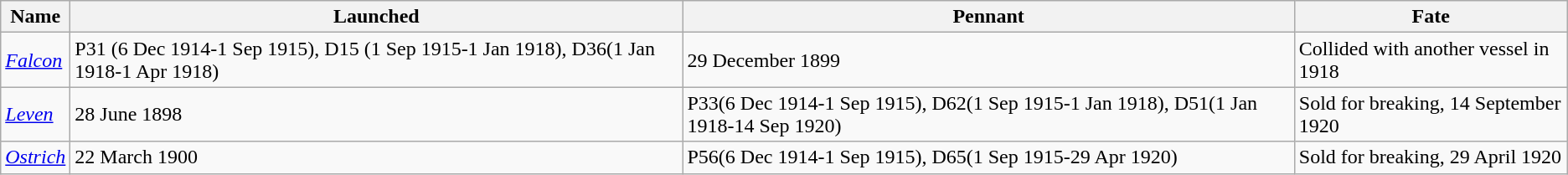<table class="wikitable" style="text-align:left">
<tr>
<th>Name</th>
<th>Launched</th>
<th>Pennant</th>
<th>Fate</th>
</tr>
<tr>
<td><a href='#'><em>Falcon</em></a></td>
<td>P31 (6 Dec 1914-1 Sep 1915), D15 (1 Sep 1915-1 Jan 1918), D36(1 Jan 1918-1 Apr 1918)</td>
<td>29 December 1899</td>
<td>Collided with another vessel in 1918</td>
</tr>
<tr>
<td><a href='#'><em>Leven</em></a></td>
<td>28 June 1898</td>
<td>P33(6 Dec 1914-1 Sep 1915), D62(1 Sep 1915-1 Jan 1918), D51(1 Jan 1918-14 Sep 1920)</td>
<td>Sold for breaking, 14 September 1920</td>
</tr>
<tr>
<td><a href='#'><em>Ostrich</em></a></td>
<td>22 March 1900</td>
<td>P56(6 Dec 1914-1 Sep 1915), D65(1 Sep 1915-29 Apr 1920)</td>
<td>Sold for breaking, 29 April 1920</td>
</tr>
</table>
